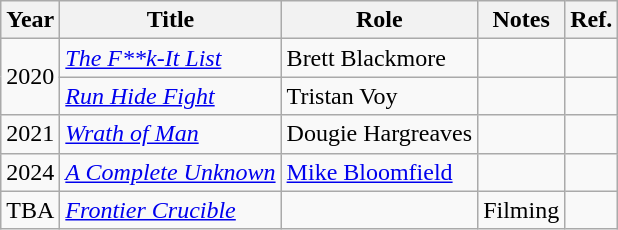<table class="wikitable sortable">
<tr>
<th>Year</th>
<th>Title</th>
<th>Role</th>
<th>Notes</th>
<th>Ref.</th>
</tr>
<tr>
<td scope="row" rowspan="2">2020</td>
<td><em><a href='#'>The F**k-It List</a></em></td>
<td>Brett Blackmore</td>
<td align=center></td>
<td></td>
</tr>
<tr>
<td><em><a href='#'>Run Hide Fight</a></em></td>
<td>Tristan Voy</td>
<td align=center></td>
<td></td>
</tr>
<tr>
<td>2021</td>
<td><em><a href='#'>Wrath of Man</a></em></td>
<td>Dougie Hargreaves</td>
<td align=center></td>
<td></td>
</tr>
<tr>
<td>2024</td>
<td><em><a href='#'>A Complete Unknown</a></em></td>
<td><a href='#'>Mike Bloomfield</a></td>
<td align=center></td>
<td></td>
</tr>
<tr>
<td>TBA</td>
<td><em><a href='#'>Frontier Crucible</a></em></td>
<td></td>
<td>Filming</td>
<td></td>
</tr>
</table>
